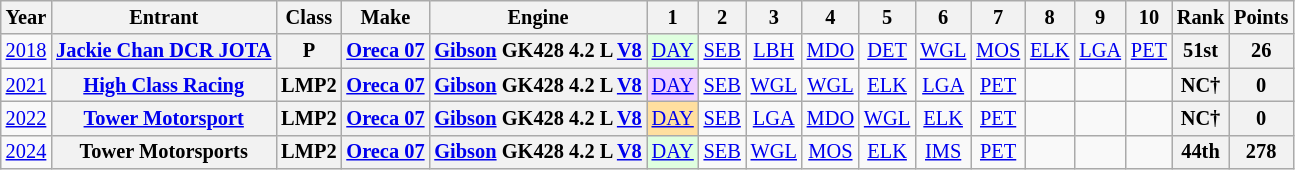<table class="wikitable" style="text-align:center; font-size:85%">
<tr>
<th>Year</th>
<th>Entrant</th>
<th>Class</th>
<th>Make</th>
<th>Engine</th>
<th>1</th>
<th>2</th>
<th>3</th>
<th>4</th>
<th>5</th>
<th>6</th>
<th>7</th>
<th>8</th>
<th>9</th>
<th>10</th>
<th>Rank</th>
<th>Points</th>
</tr>
<tr>
<td><a href='#'>2018</a></td>
<th nowrap><a href='#'>Jackie Chan DCR JOTA</a></th>
<th>P</th>
<th nowrap><a href='#'>Oreca 07</a></th>
<th nowrap><a href='#'>Gibson</a> GK428 4.2 L <a href='#'>V8</a></th>
<td style="background:#DFFFDF;"><a href='#'>DAY</a><br></td>
<td><a href='#'>SEB</a></td>
<td><a href='#'>LBH</a></td>
<td><a href='#'>MDO</a></td>
<td><a href='#'>DET</a></td>
<td><a href='#'>WGL</a></td>
<td><a href='#'>MOS</a></td>
<td><a href='#'>ELK</a></td>
<td><a href='#'>LGA</a></td>
<td><a href='#'>PET</a></td>
<th>51st</th>
<th>26</th>
</tr>
<tr>
<td><a href='#'>2021</a></td>
<th nowrap><a href='#'>High Class Racing</a></th>
<th>LMP2</th>
<th nowrap><a href='#'>Oreca 07</a></th>
<th nowrap><a href='#'>Gibson</a> GK428 4.2 L <a href='#'>V8</a></th>
<td style="background:#EFCFFF;"><a href='#'>DAY</a><br></td>
<td><a href='#'>SEB</a></td>
<td><a href='#'>WGL</a></td>
<td><a href='#'>WGL</a></td>
<td><a href='#'>ELK</a></td>
<td><a href='#'>LGA</a></td>
<td><a href='#'>PET</a></td>
<td></td>
<td></td>
<td></td>
<th>NC†</th>
<th>0</th>
</tr>
<tr>
<td><a href='#'>2022</a></td>
<th nowrap><a href='#'>Tower Motorsport</a></th>
<th>LMP2</th>
<th nowrap><a href='#'>Oreca 07</a></th>
<th nowrap><a href='#'>Gibson</a> GK428 4.2 L <a href='#'>V8</a></th>
<td style="background:#FFDF9F;"><a href='#'>DAY</a><br></td>
<td><a href='#'>SEB</a></td>
<td><a href='#'>LGA</a></td>
<td><a href='#'>MDO</a></td>
<td><a href='#'>WGL</a></td>
<td><a href='#'>ELK</a></td>
<td><a href='#'>PET</a></td>
<td></td>
<td></td>
<td></td>
<th>NC†</th>
<th>0</th>
</tr>
<tr>
<td><a href='#'>2024</a></td>
<th nowrap>Tower Motorsports</th>
<th>LMP2</th>
<th nowrap><a href='#'>Oreca 07</a></th>
<th nowrap><a href='#'>Gibson</a> GK428 4.2 L <a href='#'>V8</a></th>
<td style="background:#DFFFDF;"><a href='#'>DAY</a><br></td>
<td><a href='#'>SEB</a></td>
<td><a href='#'>WGL</a></td>
<td><a href='#'>MOS</a></td>
<td><a href='#'>ELK</a></td>
<td><a href='#'>IMS</a></td>
<td><a href='#'>PET</a></td>
<td></td>
<td></td>
<td></td>
<th>44th</th>
<th>278</th>
</tr>
</table>
